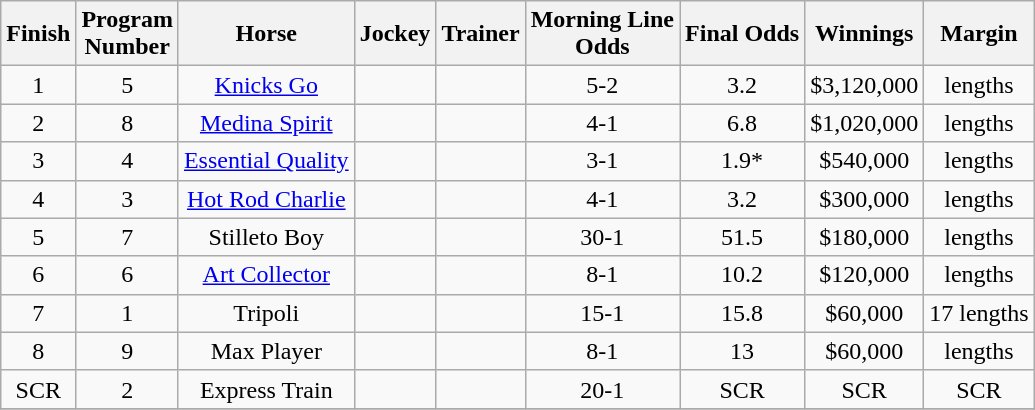<table class="wikitable sortable" style="text-align:center">
<tr>
<th>Finish</th>
<th>Program<br>Number</th>
<th>Horse</th>
<th>Jockey</th>
<th>Trainer</th>
<th>Morning Line<br>Odds</th>
<th>Final Odds</th>
<th>Winnings</th>
<th>Margin</th>
</tr>
<tr>
<td>1</td>
<td>5</td>
<td><a href='#'>Knicks Go</a></td>
<td></td>
<td></td>
<td>5-2</td>
<td>3.2</td>
<td>$3,120,000</td>
<td> lengths</td>
</tr>
<tr>
<td>2</td>
<td>8</td>
<td><a href='#'>Medina Spirit</a></td>
<td></td>
<td></td>
<td>4-1</td>
<td>6.8</td>
<td>$1,020,000</td>
<td> lengths</td>
</tr>
<tr>
<td>3</td>
<td>4</td>
<td><a href='#'>Essential Quality</a></td>
<td></td>
<td></td>
<td>3-1</td>
<td>1.9*</td>
<td>$540,000</td>
<td> lengths</td>
</tr>
<tr>
<td>4</td>
<td>3</td>
<td><a href='#'>Hot Rod Charlie</a></td>
<td></td>
<td></td>
<td>4-1</td>
<td>3.2</td>
<td>$300,000</td>
<td> lengths</td>
</tr>
<tr>
<td>5</td>
<td>7</td>
<td>Stilleto Boy</td>
<td></td>
<td></td>
<td>30-1</td>
<td>51.5</td>
<td>$180,000</td>
<td> lengths</td>
</tr>
<tr>
<td>6</td>
<td>6</td>
<td><a href='#'>Art Collector</a></td>
<td></td>
<td></td>
<td>8-1</td>
<td>10.2</td>
<td>$120,000</td>
<td> lengths</td>
</tr>
<tr>
<td>7</td>
<td>1</td>
<td>Tripoli</td>
<td></td>
<td></td>
<td>15-1</td>
<td>15.8</td>
<td>$60,000</td>
<td>17 lengths</td>
</tr>
<tr>
<td>8</td>
<td>9</td>
<td>Max Player</td>
<td></td>
<td></td>
<td>8-1</td>
<td>13</td>
<td>$60,000</td>
<td> lengths</td>
</tr>
<tr>
<td>SCR</td>
<td>2</td>
<td>Express Train</td>
<td></td>
<td></td>
<td>20-1</td>
<td>SCR</td>
<td>SCR</td>
<td>SCR</td>
</tr>
<tr>
</tr>
</table>
